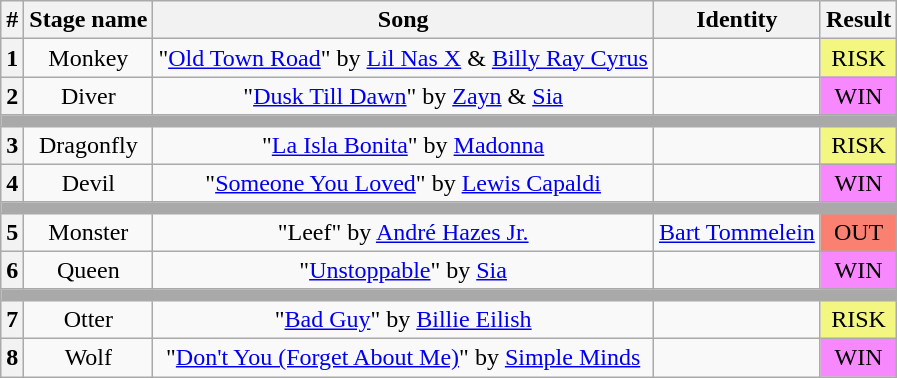<table class="wikitable plainrowheaders" style="text-align: center;">
<tr>
<th>#</th>
<th>Stage name</th>
<th>Song</th>
<th>Identity</th>
<th>Result</th>
</tr>
<tr>
<th>1</th>
<td>Monkey</td>
<td>"<a href='#'>Old Town Road</a>" by <a href='#'>Lil Nas X</a> & <a href='#'>Billy Ray Cyrus</a></td>
<td></td>
<td bgcolor="#F3F781">RISK</td>
</tr>
<tr>
<th>2</th>
<td>Diver</td>
<td>"<a href='#'>Dusk Till Dawn</a>" by <a href='#'>Zayn</a> & <a href='#'>Sia</a></td>
<td></td>
<td bgcolor=#F888FD>WIN</td>
</tr>
<tr>
<td colspan="5" style="background:darkgray"></td>
</tr>
<tr>
<th>3</th>
<td>Dragonfly</td>
<td>"<a href='#'>La Isla Bonita</a>" by <a href='#'>Madonna</a></td>
<td></td>
<td bgcolor="#F3F781">RISK</td>
</tr>
<tr>
<th>4</th>
<td>Devil</td>
<td>"<a href='#'>Someone You Loved</a>" by <a href='#'>Lewis Capaldi</a></td>
<td></td>
<td bgcolor=#F888FD>WIN</td>
</tr>
<tr>
<td colspan="5" style="background:darkgray"></td>
</tr>
<tr>
<th>5</th>
<td>Monster</td>
<td>"Leef" by <a href='#'>André Hazes Jr.</a></td>
<td><a href='#'>Bart Tommelein</a></td>
<td bgcolor=salmon>OUT</td>
</tr>
<tr>
<th>6</th>
<td>Queen</td>
<td>"<a href='#'>Unstoppable</a>" by <a href='#'>Sia</a></td>
<td></td>
<td bgcolor=#F888FD>WIN</td>
</tr>
<tr>
<td colspan="5" style="background:darkgray"></td>
</tr>
<tr>
<th>7</th>
<td>Otter</td>
<td>"<a href='#'>Bad Guy</a>" by <a href='#'>Billie Eilish</a></td>
<td></td>
<td bgcolor="#F3F781">RISK</td>
</tr>
<tr>
<th>8</th>
<td>Wolf</td>
<td>"<a href='#'>Don't You (Forget About Me)</a>" by <a href='#'>Simple Minds</a></td>
<td></td>
<td bgcolor=#F888FD>WIN</td>
</tr>
</table>
